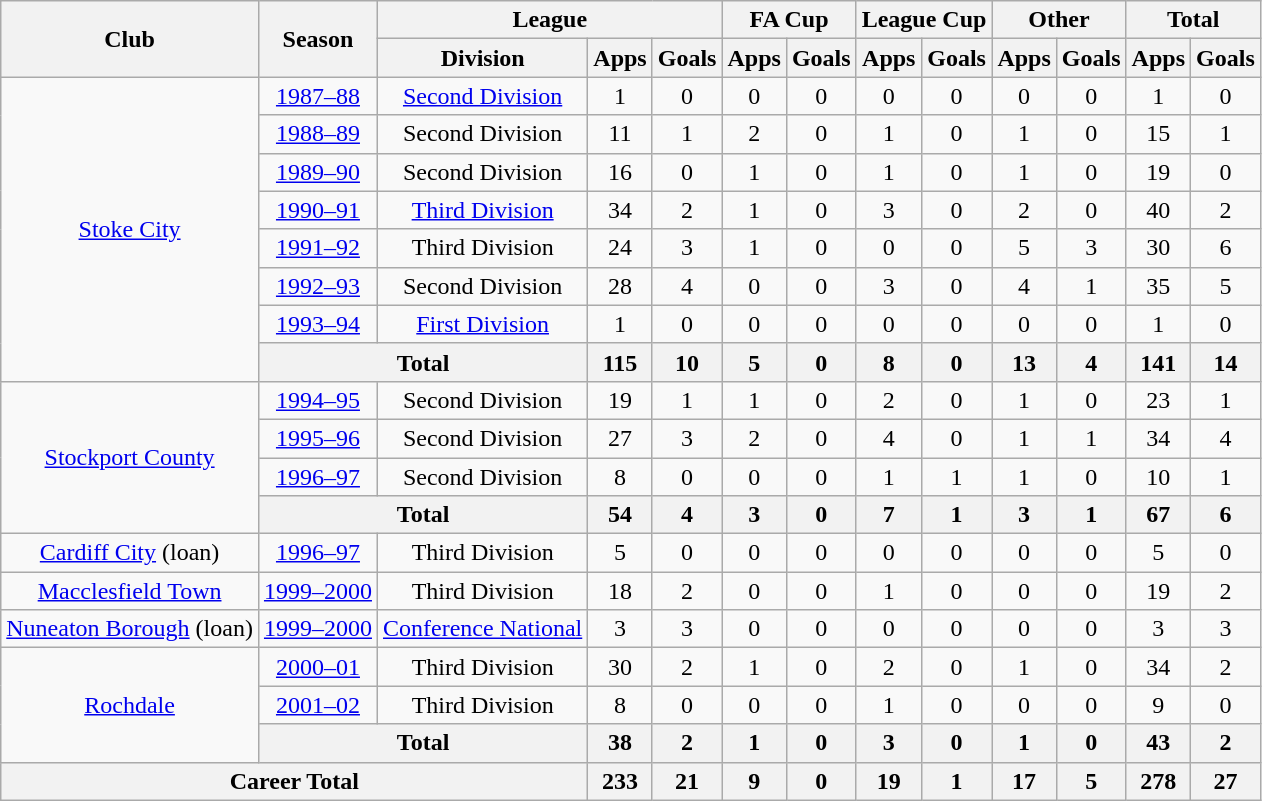<table class="wikitable" style="text-align: center;">
<tr>
<th rowspan="2">Club</th>
<th rowspan="2">Season</th>
<th colspan="3">League</th>
<th colspan="2">FA Cup</th>
<th colspan="2">League Cup</th>
<th colspan="2">Other</th>
<th colspan="2">Total</th>
</tr>
<tr>
<th>Division</th>
<th>Apps</th>
<th>Goals</th>
<th>Apps</th>
<th>Goals</th>
<th>Apps</th>
<th>Goals</th>
<th>Apps</th>
<th>Goals</th>
<th>Apps</th>
<th>Goals</th>
</tr>
<tr>
<td rowspan="8"><a href='#'>Stoke City</a></td>
<td><a href='#'>1987–88</a></td>
<td><a href='#'>Second Division</a></td>
<td>1</td>
<td>0</td>
<td>0</td>
<td>0</td>
<td>0</td>
<td>0</td>
<td>0</td>
<td>0</td>
<td>1</td>
<td>0</td>
</tr>
<tr>
<td><a href='#'>1988–89</a></td>
<td>Second Division</td>
<td>11</td>
<td>1</td>
<td>2</td>
<td>0</td>
<td>1</td>
<td>0</td>
<td>1</td>
<td>0</td>
<td>15</td>
<td>1</td>
</tr>
<tr>
<td><a href='#'>1989–90</a></td>
<td>Second Division</td>
<td>16</td>
<td>0</td>
<td>1</td>
<td>0</td>
<td>1</td>
<td>0</td>
<td>1</td>
<td>0</td>
<td>19</td>
<td>0</td>
</tr>
<tr>
<td><a href='#'>1990–91</a></td>
<td><a href='#'>Third Division</a></td>
<td>34</td>
<td>2</td>
<td>1</td>
<td>0</td>
<td>3</td>
<td>0</td>
<td>2</td>
<td>0</td>
<td>40</td>
<td>2</td>
</tr>
<tr>
<td><a href='#'>1991–92</a></td>
<td>Third Division</td>
<td>24</td>
<td>3</td>
<td>1</td>
<td>0</td>
<td>0</td>
<td>0</td>
<td>5</td>
<td>3</td>
<td>30</td>
<td>6</td>
</tr>
<tr>
<td><a href='#'>1992–93</a></td>
<td>Second Division</td>
<td>28</td>
<td>4</td>
<td>0</td>
<td>0</td>
<td>3</td>
<td>0</td>
<td>4</td>
<td>1</td>
<td>35</td>
<td>5</td>
</tr>
<tr>
<td><a href='#'>1993–94</a></td>
<td><a href='#'>First Division</a></td>
<td>1</td>
<td>0</td>
<td>0</td>
<td>0</td>
<td>0</td>
<td>0</td>
<td>0</td>
<td>0</td>
<td>1</td>
<td>0</td>
</tr>
<tr>
<th colspan="2">Total</th>
<th>115</th>
<th>10</th>
<th>5</th>
<th>0</th>
<th>8</th>
<th>0</th>
<th>13</th>
<th>4</th>
<th>141</th>
<th>14</th>
</tr>
<tr>
<td rowspan="4"><a href='#'>Stockport County</a></td>
<td><a href='#'>1994–95</a></td>
<td>Second Division</td>
<td>19</td>
<td>1</td>
<td>1</td>
<td>0</td>
<td>2</td>
<td>0</td>
<td>1</td>
<td>0</td>
<td>23</td>
<td>1</td>
</tr>
<tr>
<td><a href='#'>1995–96</a></td>
<td>Second Division</td>
<td>27</td>
<td>3</td>
<td>2</td>
<td>0</td>
<td>4</td>
<td>0</td>
<td>1</td>
<td>1</td>
<td>34</td>
<td>4</td>
</tr>
<tr>
<td><a href='#'>1996–97</a></td>
<td>Second Division</td>
<td>8</td>
<td>0</td>
<td>0</td>
<td>0</td>
<td>1</td>
<td>1</td>
<td>1</td>
<td>0</td>
<td>10</td>
<td>1</td>
</tr>
<tr>
<th colspan="2">Total</th>
<th>54</th>
<th>4</th>
<th>3</th>
<th>0</th>
<th>7</th>
<th>1</th>
<th>3</th>
<th>1</th>
<th>67</th>
<th>6</th>
</tr>
<tr>
<td><a href='#'>Cardiff City</a> (loan)</td>
<td><a href='#'>1996–97</a></td>
<td>Third Division</td>
<td>5</td>
<td>0</td>
<td>0</td>
<td>0</td>
<td>0</td>
<td>0</td>
<td>0</td>
<td>0</td>
<td>5</td>
<td>0</td>
</tr>
<tr>
<td><a href='#'>Macclesfield Town</a></td>
<td><a href='#'>1999–2000</a></td>
<td>Third Division</td>
<td>18</td>
<td>2</td>
<td>0</td>
<td>0</td>
<td>1</td>
<td>0</td>
<td>0</td>
<td>0</td>
<td>19</td>
<td>2</td>
</tr>
<tr>
<td><a href='#'>Nuneaton Borough</a> (loan)</td>
<td><a href='#'>1999–2000</a></td>
<td><a href='#'>Conference National</a></td>
<td>3</td>
<td>3</td>
<td>0</td>
<td>0</td>
<td>0</td>
<td>0</td>
<td>0</td>
<td>0</td>
<td>3</td>
<td>3</td>
</tr>
<tr>
<td rowspan="3"><a href='#'>Rochdale</a></td>
<td><a href='#'>2000–01</a></td>
<td>Third Division</td>
<td>30</td>
<td>2</td>
<td>1</td>
<td>0</td>
<td>2</td>
<td>0</td>
<td>1</td>
<td>0</td>
<td>34</td>
<td>2</td>
</tr>
<tr>
<td><a href='#'>2001–02</a></td>
<td>Third Division</td>
<td>8</td>
<td>0</td>
<td>0</td>
<td>0</td>
<td>1</td>
<td>0</td>
<td>0</td>
<td>0</td>
<td>9</td>
<td>0</td>
</tr>
<tr>
<th colspan="2">Total</th>
<th>38</th>
<th>2</th>
<th>1</th>
<th>0</th>
<th>3</th>
<th>0</th>
<th>1</th>
<th>0</th>
<th>43</th>
<th>2</th>
</tr>
<tr>
<th colspan="3">Career Total</th>
<th>233</th>
<th>21</th>
<th>9</th>
<th>0</th>
<th>19</th>
<th>1</th>
<th>17</th>
<th>5</th>
<th>278</th>
<th>27</th>
</tr>
</table>
